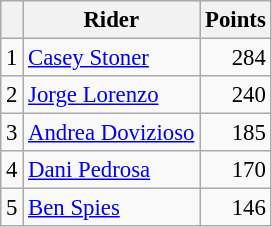<table class="wikitable" style="font-size: 95%;">
<tr>
<th></th>
<th>Rider</th>
<th>Points</th>
</tr>
<tr>
<td align=center>1</td>
<td> <a href='#'>Casey Stoner</a></td>
<td align=right>284</td>
</tr>
<tr>
<td align=center>2</td>
<td> <a href='#'>Jorge Lorenzo</a></td>
<td align=right>240</td>
</tr>
<tr>
<td align=center>3</td>
<td> <a href='#'>Andrea Dovizioso</a></td>
<td align=right>185</td>
</tr>
<tr>
<td align=center>4</td>
<td> <a href='#'>Dani Pedrosa</a></td>
<td align=right>170</td>
</tr>
<tr>
<td align=center>5</td>
<td> <a href='#'>Ben Spies</a></td>
<td align=right>146</td>
</tr>
</table>
